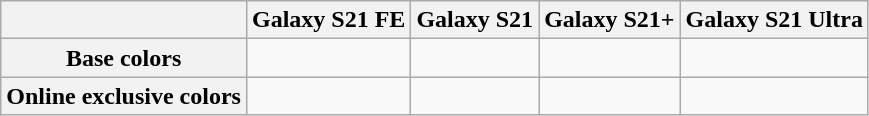<table class="wikitable">
<tr>
<th></th>
<th>Galaxy S21 FE</th>
<th>Galaxy S21</th>
<th>Galaxy S21+</th>
<th>Galaxy S21 Ultra</th>
</tr>
<tr>
<th>Base colors</th>
<td></td>
<td></td>
<td></td>
<td></td>
</tr>
<tr>
<th>Online exclusive colors</th>
<td></td>
<td></td>
<td></td>
<td></td>
</tr>
</table>
